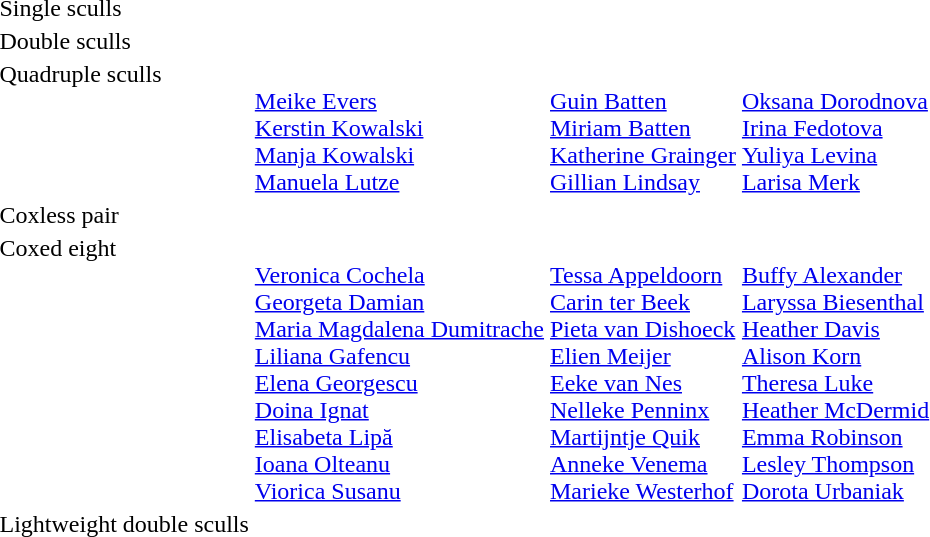<table>
<tr>
<td>Single sculls<br></td>
<td></td>
<td></td>
<td nowrap></td>
</tr>
<tr valign="top">
<td>Double sculls<br></td>
<td></td>
<td></td>
<td></td>
</tr>
<tr valign="top">
<td>Quadruple sculls<br></td>
<td><br><a href='#'>Meike Evers</a><br><a href='#'>Kerstin Kowalski</a><br><a href='#'>Manja Kowalski</a><br><a href='#'>Manuela Lutze</a></td>
<td><br><a href='#'>Guin Batten</a><br><a href='#'>Miriam Batten</a><br><a href='#'>Katherine Grainger</a><br><a href='#'>Gillian Lindsay</a></td>
<td><br><a href='#'>Oksana Dorodnova</a><br><a href='#'>Irina Fedotova</a><br><a href='#'>Yuliya Levina</a><br><a href='#'>Larisa Merk</a></td>
</tr>
<tr valign="top">
<td>Coxless pair<br></td>
<td></td>
<td></td>
<td></td>
</tr>
<tr valign="top">
<td>Coxed eight<br></td>
<td nowrap><br><a href='#'>Veronica Cochela</a><br><a href='#'>Georgeta Damian</a><br><a href='#'>Maria Magdalena Dumitrache</a><br><a href='#'>Liliana Gafencu</a><br><a href='#'>Elena Georgescu</a><br><a href='#'>Doina Ignat</a><br><a href='#'>Elisabeta Lipă</a><br><a href='#'>Ioana Olteanu</a><br><a href='#'>Viorica Susanu</a></td>
<td><br><a href='#'>Tessa Appeldoorn</a><br><a href='#'>Carin ter Beek</a><br><a href='#'>Pieta van Dishoeck</a><br><a href='#'>Elien Meijer</a><br><a href='#'>Eeke van Nes</a><br><a href='#'>Nelleke Penninx</a><br><a href='#'>Martijntje Quik</a><br><a href='#'>Anneke Venema</a><br><a href='#'>Marieke Westerhof</a></td>
<td><br><a href='#'>Buffy Alexander</a><br><a href='#'>Laryssa Biesenthal</a><br><a href='#'>Heather Davis</a><br><a href='#'>Alison Korn</a><br><a href='#'>Theresa Luke</a><br><a href='#'>Heather McDermid</a><br><a href='#'>Emma Robinson</a><br><a href='#'>Lesley Thompson</a><br><a href='#'>Dorota Urbaniak</a></td>
</tr>
<tr valign="top">
<td>Lightweight double sculls<br></td>
<td></td>
<td nowrap></td>
<td></td>
</tr>
</table>
